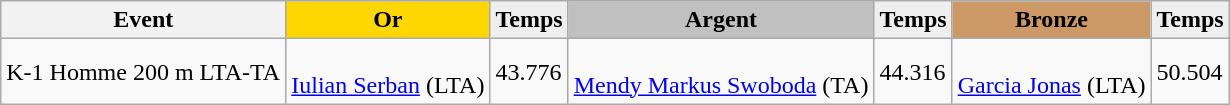<table class="wikitable">
<tr>
<th>Event</th>
<td align=center bgcolor="Gold"><strong>Or</strong></td>
<td align=center bgcolor="EFEFEF"><strong>Temps</strong></td>
<td align=center bgcolor="Silver"><strong>Argent</strong></td>
<td align=center bgcolor="EFEFEF"><strong>Temps</strong></td>
<td align=center bgcolor="CC9966"><strong>Bronze</strong></td>
<td align=center bgcolor="EFEFEF"><strong>Temps</strong></td>
</tr>
<tr>
<td>K-1 Homme 200 m LTA-TA</td>
<td><br><a href='#'>Iulian Serban</a> (LTA)</td>
<td>43.776</td>
<td><br><a href='#'>Mendy Markus Swoboda</a> (TA)</td>
<td>44.316</td>
<td><br><a href='#'>Garcia Jonas</a> (LTA)</td>
<td>50.504</td>
</tr>
</table>
